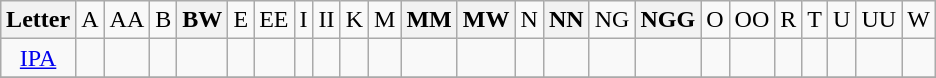<table class="wikitable" style="margin: 1em auto 1em auto">
<tr>
<th>Letter</th>
<td>A</td>
<td>AA</td>
<td>B</td>
<th>BW</th>
<td>E</td>
<td>EE</td>
<td>I</td>
<td>II</td>
<td>K</td>
<td>M</td>
<th>MM</th>
<th>MW</th>
<td>N</td>
<th>NN</th>
<td>NG</td>
<th>NGG</th>
<td>O</td>
<td>OO</td>
<td>R</td>
<td>T</td>
<td>U</td>
<td>UU</td>
<td>W</td>
</tr>
<tr align="center">
<td><a href='#'>IPA</a></td>
<td></td>
<td></td>
<td></td>
<td></td>
<td></td>
<td></td>
<td></td>
<td></td>
<td></td>
<td></td>
<td></td>
<td></td>
<td></td>
<td></td>
<td></td>
<td></td>
<td></td>
<td></td>
<td></td>
<td></td>
<td></td>
<td></td>
<td></td>
</tr>
<tr>
</tr>
</table>
